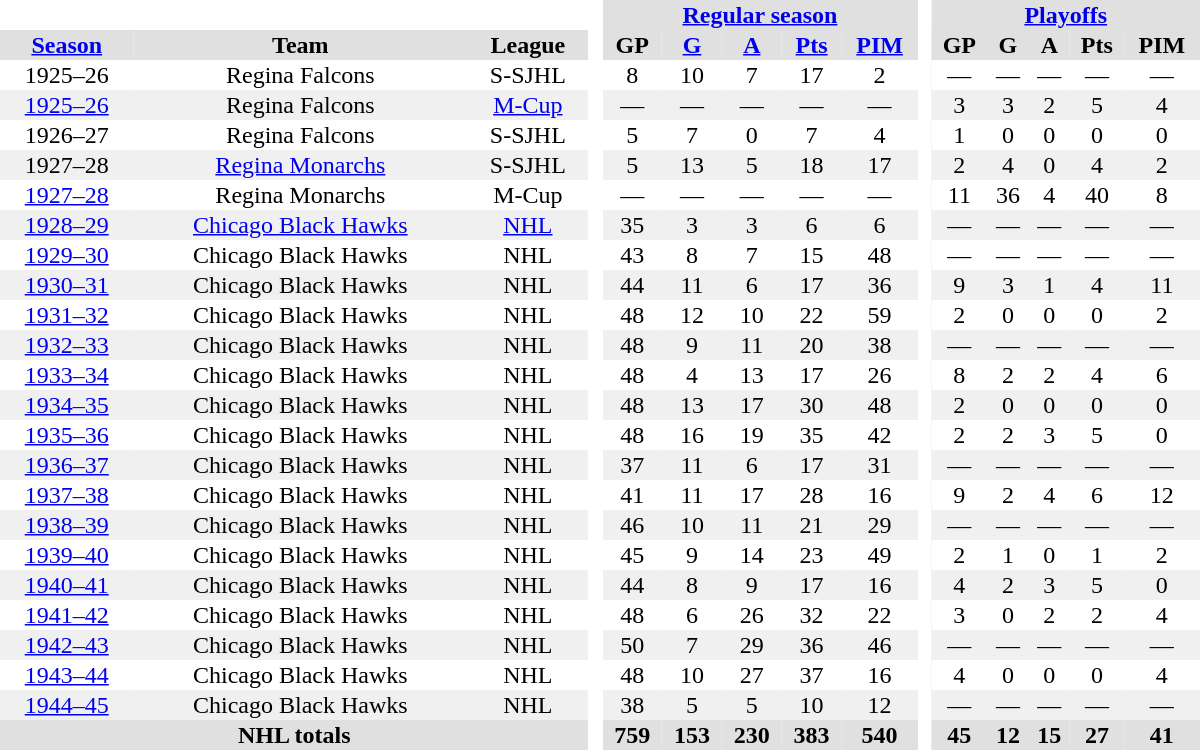<table border="0" cellpadding="1" cellspacing="0" style="text-align:center; width:50em">
<tr bgcolor="#e0e0e0">
<th colspan="3" bgcolor="#ffffff"> </th>
<th rowspan="99" bgcolor="#ffffff"> </th>
<th colspan="5"><a href='#'>Regular season</a></th>
<th rowspan="99" bgcolor="#ffffff"> </th>
<th colspan="5"><a href='#'>Playoffs</a></th>
</tr>
<tr bgcolor="#e0e0e0">
<th><a href='#'>Season</a></th>
<th>Team</th>
<th>League</th>
<th>GP</th>
<th><a href='#'>G</a></th>
<th><a href='#'>A</a></th>
<th><a href='#'>Pts</a></th>
<th><a href='#'>PIM</a></th>
<th>GP</th>
<th>G</th>
<th>A</th>
<th>Pts</th>
<th>PIM</th>
</tr>
<tr>
<td>1925–26</td>
<td>Regina Falcons</td>
<td>S-SJHL</td>
<td>8</td>
<td>10</td>
<td>7</td>
<td>17</td>
<td>2</td>
<td>—</td>
<td>—</td>
<td>—</td>
<td>—</td>
<td>—</td>
</tr>
<tr bgcolor="#f0f0f0">
<td><a href='#'>1925–26</a></td>
<td>Regina Falcons</td>
<td><a href='#'>M-Cup</a></td>
<td>—</td>
<td>—</td>
<td>—</td>
<td>—</td>
<td>—</td>
<td>3</td>
<td>3</td>
<td>2</td>
<td>5</td>
<td>4</td>
</tr>
<tr>
<td>1926–27</td>
<td>Regina Falcons</td>
<td>S-SJHL</td>
<td>5</td>
<td>7</td>
<td>0</td>
<td>7</td>
<td>4</td>
<td>1</td>
<td>0</td>
<td>0</td>
<td>0</td>
<td>0</td>
</tr>
<tr bgcolor="#f0f0f0">
<td>1927–28</td>
<td><a href='#'>Regina Monarchs</a></td>
<td>S-SJHL</td>
<td>5</td>
<td>13</td>
<td>5</td>
<td>18</td>
<td>17</td>
<td>2</td>
<td>4</td>
<td>0</td>
<td>4</td>
<td>2</td>
</tr>
<tr>
<td><a href='#'>1927–28</a></td>
<td>Regina Monarchs</td>
<td>M-Cup</td>
<td>—</td>
<td>—</td>
<td>—</td>
<td>—</td>
<td>—</td>
<td>11</td>
<td>36</td>
<td>4</td>
<td>40</td>
<td>8</td>
</tr>
<tr bgcolor="#f0f0f0">
<td><a href='#'>1928–29</a></td>
<td><a href='#'>Chicago Black Hawks</a></td>
<td><a href='#'>NHL</a></td>
<td>35</td>
<td>3</td>
<td>3</td>
<td>6</td>
<td>6</td>
<td>—</td>
<td>—</td>
<td>—</td>
<td>—</td>
<td>—</td>
</tr>
<tr>
<td><a href='#'>1929–30</a></td>
<td>Chicago Black Hawks</td>
<td>NHL</td>
<td>43</td>
<td>8</td>
<td>7</td>
<td>15</td>
<td>48</td>
<td>—</td>
<td>—</td>
<td>—</td>
<td>—</td>
<td>—</td>
</tr>
<tr bgcolor="#f0f0f0">
<td><a href='#'>1930–31</a></td>
<td>Chicago Black Hawks</td>
<td>NHL</td>
<td>44</td>
<td>11</td>
<td>6</td>
<td>17</td>
<td>36</td>
<td>9</td>
<td>3</td>
<td>1</td>
<td>4</td>
<td>11</td>
</tr>
<tr>
<td><a href='#'>1931–32</a></td>
<td>Chicago Black Hawks</td>
<td>NHL</td>
<td>48</td>
<td>12</td>
<td>10</td>
<td>22</td>
<td>59</td>
<td>2</td>
<td>0</td>
<td>0</td>
<td>0</td>
<td>2</td>
</tr>
<tr bgcolor="#f0f0f0">
<td><a href='#'>1932–33</a></td>
<td>Chicago Black Hawks</td>
<td>NHL</td>
<td>48</td>
<td>9</td>
<td>11</td>
<td>20</td>
<td>38</td>
<td>—</td>
<td>—</td>
<td>—</td>
<td>—</td>
<td>—</td>
</tr>
<tr>
<td><a href='#'>1933–34</a></td>
<td>Chicago Black Hawks</td>
<td>NHL</td>
<td>48</td>
<td>4</td>
<td>13</td>
<td>17</td>
<td>26</td>
<td>8</td>
<td>2</td>
<td>2</td>
<td>4</td>
<td>6</td>
</tr>
<tr bgcolor="#f0f0f0">
<td><a href='#'>1934–35</a></td>
<td>Chicago Black Hawks</td>
<td>NHL</td>
<td>48</td>
<td>13</td>
<td>17</td>
<td>30</td>
<td>48</td>
<td>2</td>
<td>0</td>
<td>0</td>
<td>0</td>
<td>0</td>
</tr>
<tr>
<td><a href='#'>1935–36</a></td>
<td>Chicago Black Hawks</td>
<td>NHL</td>
<td>48</td>
<td>16</td>
<td>19</td>
<td>35</td>
<td>42</td>
<td>2</td>
<td>2</td>
<td>3</td>
<td>5</td>
<td>0</td>
</tr>
<tr bgcolor="#f0f0f0">
<td><a href='#'>1936–37</a></td>
<td>Chicago Black Hawks</td>
<td>NHL</td>
<td>37</td>
<td>11</td>
<td>6</td>
<td>17</td>
<td>31</td>
<td>—</td>
<td>—</td>
<td>—</td>
<td>—</td>
<td>—</td>
</tr>
<tr>
<td><a href='#'>1937–38</a></td>
<td>Chicago Black Hawks</td>
<td>NHL</td>
<td>41</td>
<td>11</td>
<td>17</td>
<td>28</td>
<td>16</td>
<td>9</td>
<td>2</td>
<td>4</td>
<td>6</td>
<td>12</td>
</tr>
<tr bgcolor="#f0f0f0">
<td><a href='#'>1938–39</a></td>
<td>Chicago Black Hawks</td>
<td>NHL</td>
<td>46</td>
<td>10</td>
<td>11</td>
<td>21</td>
<td>29</td>
<td>—</td>
<td>—</td>
<td>—</td>
<td>—</td>
<td>—</td>
</tr>
<tr>
<td><a href='#'>1939–40</a></td>
<td>Chicago Black Hawks</td>
<td>NHL</td>
<td>45</td>
<td>9</td>
<td>14</td>
<td>23</td>
<td>49</td>
<td>2</td>
<td>1</td>
<td>0</td>
<td>1</td>
<td>2</td>
</tr>
<tr bgcolor="#f0f0f0">
<td><a href='#'>1940–41</a></td>
<td>Chicago Black Hawks</td>
<td>NHL</td>
<td>44</td>
<td>8</td>
<td>9</td>
<td>17</td>
<td>16</td>
<td>4</td>
<td>2</td>
<td>3</td>
<td>5</td>
<td>0</td>
</tr>
<tr>
<td><a href='#'>1941–42</a></td>
<td>Chicago Black Hawks</td>
<td>NHL</td>
<td>48</td>
<td>6</td>
<td>26</td>
<td>32</td>
<td>22</td>
<td>3</td>
<td>0</td>
<td>2</td>
<td>2</td>
<td>4</td>
</tr>
<tr bgcolor="#f0f0f0">
<td><a href='#'>1942–43</a></td>
<td>Chicago Black Hawks</td>
<td>NHL</td>
<td>50</td>
<td>7</td>
<td>29</td>
<td>36</td>
<td>46</td>
<td>—</td>
<td>—</td>
<td>—</td>
<td>—</td>
<td>—</td>
</tr>
<tr>
<td><a href='#'>1943–44</a></td>
<td>Chicago Black Hawks</td>
<td>NHL</td>
<td>48</td>
<td>10</td>
<td>27</td>
<td>37</td>
<td>16</td>
<td>4</td>
<td>0</td>
<td>0</td>
<td>0</td>
<td>4</td>
</tr>
<tr bgcolor="#f0f0f0">
<td><a href='#'>1944–45</a></td>
<td>Chicago Black Hawks</td>
<td>NHL</td>
<td>38</td>
<td>5</td>
<td>5</td>
<td>10</td>
<td>12</td>
<td>—</td>
<td>—</td>
<td>—</td>
<td>—</td>
<td>—</td>
</tr>
<tr bgcolor="#e0e0e0">
<th colspan="3">NHL totals</th>
<th>759</th>
<th>153</th>
<th>230</th>
<th>383</th>
<th>540</th>
<th>45</th>
<th>12</th>
<th>15</th>
<th>27</th>
<th>41</th>
</tr>
</table>
